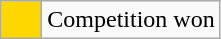<table class="wikitable" style="text-align:center">
<tr>
<td width="20px" bgcolor="gold"></td>
<td>Competition won</td>
</tr>
</table>
